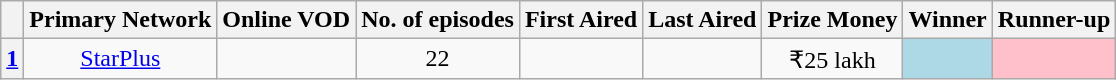<table class="wikitable" style="text-align:center;">
<tr>
<th></th>
<th>Primary Network</th>
<th>Online VOD</th>
<th>No. of episodes</th>
<th>First Aired</th>
<th>Last Aired</th>
<th>Prize Money</th>
<th>Winner</th>
<th>Runner-up</th>
</tr>
<tr>
<th><a href='#'>1</a></th>
<td><a href='#'>StarPlus</a></td>
<td></td>
<td>22</td>
<td></td>
<td></td>
<td>₹25 lakh</td>
<td Bgcolor=lightblue></td>
<td bgcolor="pink"></td>
</tr>
</table>
